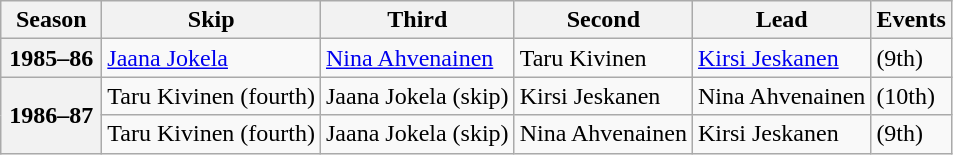<table class="wikitable">
<tr>
<th scope="col" width=60>Season</th>
<th scope="col">Skip</th>
<th scope="col">Third</th>
<th scope="col">Second</th>
<th scope="col">Lead</th>
<th scope="col">Events</th>
</tr>
<tr>
<th scope="row">1985–86</th>
<td><a href='#'>Jaana Jokela</a></td>
<td><a href='#'>Nina Ahvenainen</a></td>
<td>Taru Kivinen</td>
<td><a href='#'>Kirsi Jeskanen</a></td>
<td> (9th)</td>
</tr>
<tr>
<th scope="row" rowspan="2">1986–87</th>
<td>Taru Kivinen (fourth)</td>
<td>Jaana Jokela (skip)</td>
<td>Kirsi Jeskanen</td>
<td>Nina Ahvenainen</td>
<td> (10th)</td>
</tr>
<tr>
<td>Taru Kivinen (fourth)</td>
<td>Jaana Jokela (skip)</td>
<td>Nina Ahvenainen</td>
<td>Kirsi Jeskanen</td>
<td> (9th)</td>
</tr>
</table>
